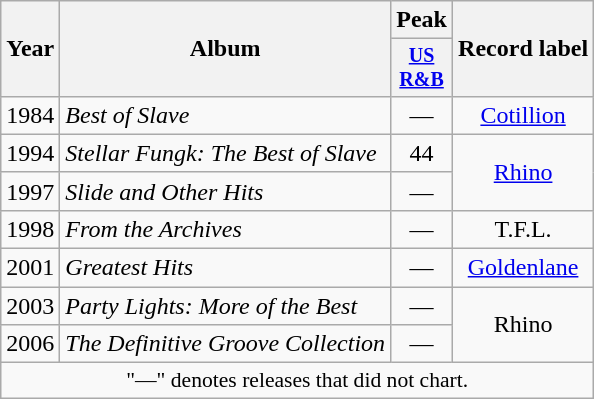<table class="wikitable" style="text-align:center;">
<tr>
<th rowspan="2">Year</th>
<th rowspan="2">Album</th>
<th colspan="1">Peak</th>
<th rowspan="2">Record label</th>
</tr>
<tr style="font-size:smaller;">
<th width="35"><a href='#'>US R&B</a><br></th>
</tr>
<tr>
<td rowspan="1">1984</td>
<td align="left"><em>Best of Slave</em></td>
<td>—</td>
<td rowspan="1"><a href='#'>Cotillion</a></td>
</tr>
<tr>
<td rowspan="1">1994</td>
<td align="left"><em>Stellar Fungk: The Best of Slave</em></td>
<td>44</td>
<td rowspan="2"><a href='#'>Rhino</a></td>
</tr>
<tr>
<td rowspan="1">1997</td>
<td align="left"><em>Slide and Other Hits</em></td>
<td>—</td>
</tr>
<tr>
<td rowspan="1">1998</td>
<td align="left"><em>From the Archives</em></td>
<td>—</td>
<td rowspan="1">T.F.L.</td>
</tr>
<tr>
<td rowspan="1">2001</td>
<td align="left"><em>Greatest Hits</em></td>
<td>—</td>
<td rowspan="1"><a href='#'>Goldenlane</a></td>
</tr>
<tr>
<td rowspan="1">2003</td>
<td align="left"><em>Party Lights: More of the Best</em></td>
<td>—</td>
<td rowspan="2">Rhino</td>
</tr>
<tr>
<td rowspan="1">2006</td>
<td align="left"><em>The Definitive Groove Collection</em></td>
<td>—</td>
</tr>
<tr>
<td colspan="15" style="font-size:90%">"—" denotes releases that did not chart.</td>
</tr>
</table>
